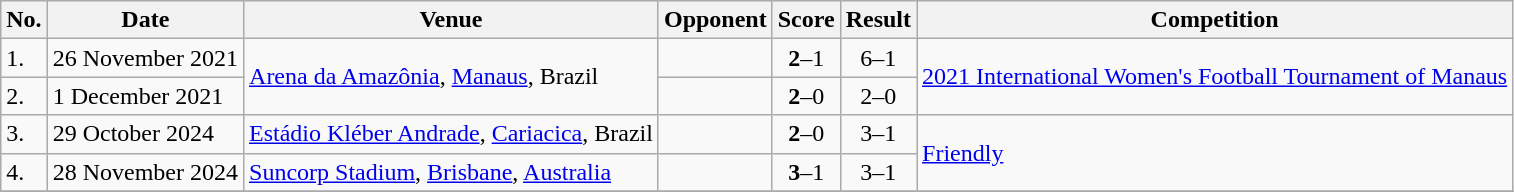<table class="wikitable">
<tr>
<th>No.</th>
<th>Date</th>
<th>Venue</th>
<th>Opponent</th>
<th>Score</th>
<th>Result</th>
<th>Competition</th>
</tr>
<tr>
<td>1.</td>
<td>26 November 2021</td>
<td rowspan=2><a href='#'>Arena da Amazônia</a>, <a href='#'>Manaus</a>, Brazil</td>
<td></td>
<td align=center><strong>2</strong>–1</td>
<td align=center>6–1</td>
<td rowspan=2><a href='#'>2021 International Women's Football Tournament of Manaus</a></td>
</tr>
<tr>
<td>2.</td>
<td>1 December 2021</td>
<td></td>
<td align=center><strong>2</strong>–0</td>
<td align=center>2–0</td>
</tr>
<tr>
<td>3.</td>
<td>29 October 2024</td>
<td><a href='#'>Estádio Kléber Andrade</a>, <a href='#'>Cariacica</a>, Brazil</td>
<td></td>
<td align=center><strong>2</strong>–0</td>
<td align=center>3–1</td>
<td rowspan=2><a href='#'>Friendly</a></td>
</tr>
<tr>
<td>4.</td>
<td>28 November 2024</td>
<td><a href='#'>Suncorp Stadium</a>, <a href='#'>Brisbane</a>, <a href='#'>Australia</a></td>
<td></td>
<td align=center><strong>3</strong>–1</td>
<td align=center>3–1</td>
</tr>
<tr>
</tr>
</table>
